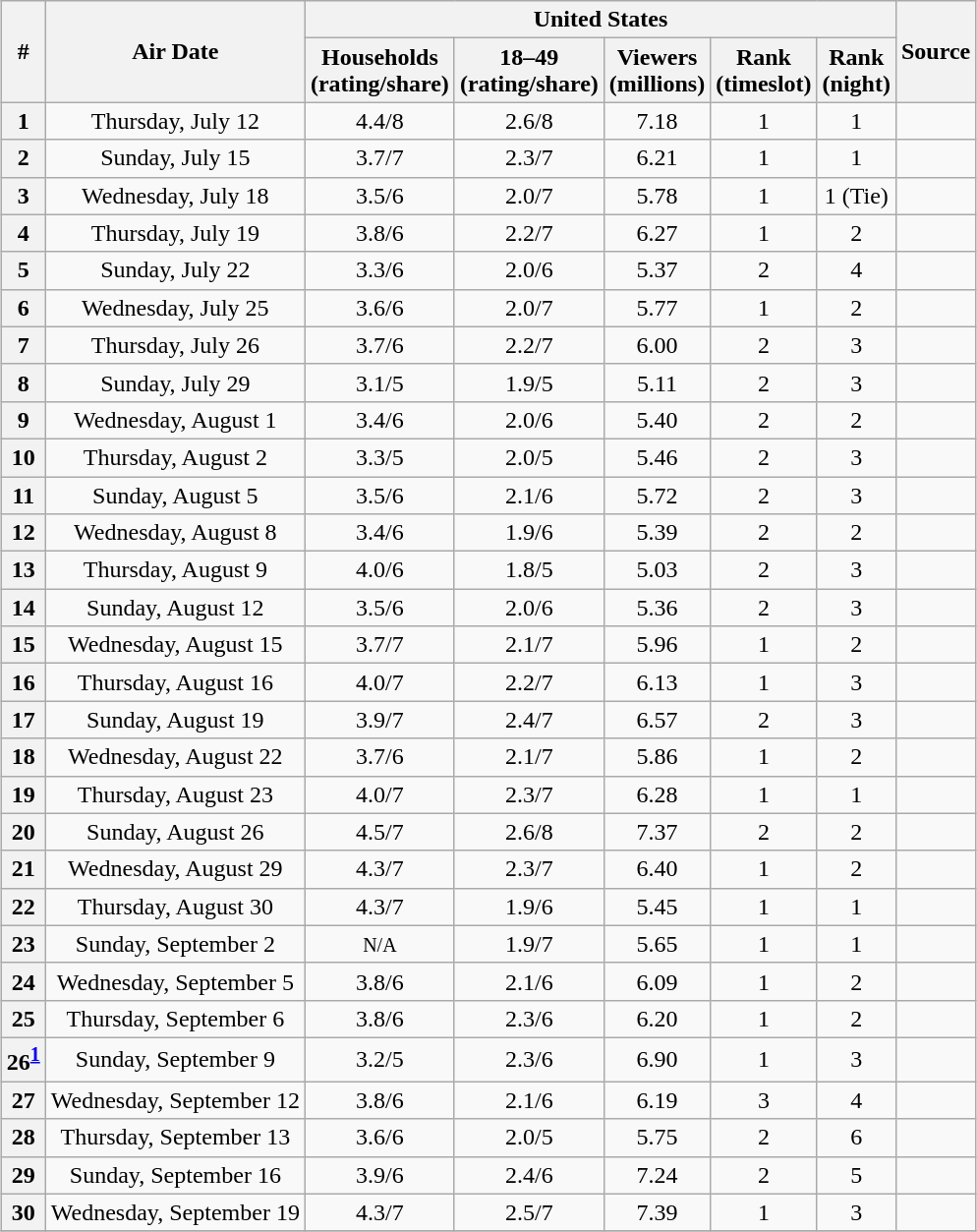<table class="wikitable sortable"  style="margin:auto; margin:auto; text-align:center;">
<tr>
<th scope="col" rowspan="2">#</th>
<th scope="col" rowspan="2">Air Date</th>
<th scope="colgroup" colspan="5" class="unsortable">United States</th>
<th scope="col" rowspan="2" class="unsortable">Source</th>
</tr>
<tr>
<th scope="col">Households<br>(rating/share)</th>
<th scope="col">18–49<br>(rating/share)</th>
<th scope="col">Viewers<br>(millions)</th>
<th scope="col">Rank<br>(timeslot)</th>
<th scope="col">Rank<br>(night)</th>
</tr>
<tr>
<th scope="row" style="text-align:center">1</th>
<td>Thursday, July 12</td>
<td>4.4/8</td>
<td>2.6/8</td>
<td>7.18 </td>
<td>1</td>
<td>1</td>
<td></td>
</tr>
<tr>
<th scope="row">2</th>
<td>Sunday, July 15</td>
<td>3.7/7</td>
<td>2.3/7</td>
<td>6.21</td>
<td>1</td>
<td>1</td>
<td></td>
</tr>
<tr>
<th scope="row">3</th>
<td>Wednesday, July 18</td>
<td>3.5/6</td>
<td>2.0/7</td>
<td>5.78</td>
<td>1</td>
<td>1 (Tie)</td>
<td></td>
</tr>
<tr>
<th scope="row">4</th>
<td>Thursday, July 19</td>
<td>3.8/6</td>
<td>2.2/7</td>
<td>6.27</td>
<td>1</td>
<td>2</td>
<td></td>
</tr>
<tr>
<th scope="row">5</th>
<td>Sunday, July 22</td>
<td>3.3/6</td>
<td>2.0/6</td>
<td>5.37</td>
<td>2</td>
<td>4</td>
<td></td>
</tr>
<tr>
<th scope="row">6</th>
<td>Wednesday, July 25</td>
<td>3.6/6</td>
<td>2.0/7</td>
<td>5.77</td>
<td>1</td>
<td>2</td>
<td></td>
</tr>
<tr>
<th scope="row">7</th>
<td>Thursday, July 26</td>
<td>3.7/6</td>
<td>2.2/7</td>
<td>6.00</td>
<td>2</td>
<td>3</td>
<td></td>
</tr>
<tr>
<th scope="row">8</th>
<td>Sunday, July 29</td>
<td>3.1/5</td>
<td>1.9/5</td>
<td>5.11</td>
<td>2</td>
<td>3</td>
<td></td>
</tr>
<tr>
<th scope="row">9</th>
<td>Wednesday, August 1</td>
<td>3.4/6</td>
<td>2.0/6</td>
<td>5.40</td>
<td>2</td>
<td>2</td>
<td></td>
</tr>
<tr>
<th scope="row">10</th>
<td>Thursday, August 2</td>
<td>3.3/5</td>
<td>2.0/5</td>
<td>5.46</td>
<td>2</td>
<td>3</td>
<td></td>
</tr>
<tr>
<th scope="row">11</th>
<td>Sunday, August 5</td>
<td>3.5/6</td>
<td>2.1/6</td>
<td>5.72</td>
<td>2</td>
<td>3</td>
<td></td>
</tr>
<tr>
<th scope="row">12</th>
<td>Wednesday, August 8</td>
<td>3.4/6</td>
<td>1.9/6</td>
<td>5.39</td>
<td>2</td>
<td>2</td>
<td></td>
</tr>
<tr>
<th scope="row">13</th>
<td>Thursday, August 9</td>
<td>4.0/6</td>
<td>1.8/5</td>
<td>5.03</td>
<td>2</td>
<td>3</td>
<td></td>
</tr>
<tr>
<th scope="row">14</th>
<td>Sunday, August 12</td>
<td>3.5/6</td>
<td>2.0/6</td>
<td>5.36</td>
<td>2</td>
<td>3</td>
<td></td>
</tr>
<tr>
<th scope="row">15</th>
<td>Wednesday, August 15</td>
<td>3.7/7</td>
<td>2.1/7</td>
<td>5.96</td>
<td>1</td>
<td>2</td>
<td></td>
</tr>
<tr>
<th scope="row">16</th>
<td>Thursday, August 16</td>
<td>4.0/7</td>
<td>2.2/7</td>
<td>6.13</td>
<td>1</td>
<td>3</td>
<td></td>
</tr>
<tr>
<th scope="row">17</th>
<td>Sunday, August 19</td>
<td>3.9/7</td>
<td>2.4/7</td>
<td>6.57</td>
<td>2</td>
<td>3</td>
<td></td>
</tr>
<tr>
<th scope="row">18</th>
<td>Wednesday, August 22</td>
<td>3.7/6</td>
<td>2.1/7</td>
<td>5.86</td>
<td>1</td>
<td>2</td>
<td></td>
</tr>
<tr>
<th scope="row">19</th>
<td>Thursday, August 23</td>
<td>4.0/7</td>
<td>2.3/7</td>
<td>6.28</td>
<td>1</td>
<td>1</td>
<td></td>
</tr>
<tr>
<th scope="row">20</th>
<td>Sunday, August 26</td>
<td>4.5/7</td>
<td>2.6/8</td>
<td>7.37 </td>
<td>2</td>
<td>2</td>
<td></td>
</tr>
<tr>
<th scope="row">21</th>
<td>Wednesday, August 29</td>
<td>4.3/7</td>
<td>2.3/7</td>
<td>6.40</td>
<td>1</td>
<td>2</td>
<td></td>
</tr>
<tr>
<th scope="row">22</th>
<td>Thursday, August 30</td>
<td>4.3/7</td>
<td>1.9/6</td>
<td>5.45</td>
<td>1</td>
<td>1</td>
<td></td>
</tr>
<tr>
<th scope="row">23</th>
<td>Sunday, September 2</td>
<td><span><small>N/A</small></span></td>
<td>1.9/7</td>
<td>5.65</td>
<td>1</td>
<td>1</td>
<td></td>
</tr>
<tr>
<th scope="row">24</th>
<td>Wednesday, September 5</td>
<td>3.8/6</td>
<td>2.1/6</td>
<td>6.09</td>
<td>1</td>
<td>2</td>
<td></td>
</tr>
<tr>
<th scope="row">25</th>
<td>Thursday, September 6</td>
<td>3.8/6</td>
<td>2.3/6</td>
<td>6.20</td>
<td>1</td>
<td>2</td>
<td></td>
</tr>
<tr>
<th scope="row">26<sup><a href='#'>1</a></sup></th>
<td>Sunday, September 9</td>
<td>3.2/5</td>
<td>2.3/6</td>
<td>6.90</td>
<td>1</td>
<td>3</td>
<td></td>
</tr>
<tr>
<th scope="row">27</th>
<td>Wednesday, September 12</td>
<td>3.8/6</td>
<td>2.1/6</td>
<td>6.19</td>
<td>3</td>
<td>4</td>
<td></td>
</tr>
<tr>
<th scope="row">28</th>
<td>Thursday, September 13</td>
<td>3.6/6</td>
<td>2.0/5</td>
<td>5.75</td>
<td>2</td>
<td>6</td>
<td></td>
</tr>
<tr>
<th scope="row">29</th>
<td>Sunday, September 16</td>
<td>3.9/6</td>
<td>2.4/6</td>
<td>7.24</td>
<td>2</td>
<td>5</td>
<td></td>
</tr>
<tr>
<th scope="row">30</th>
<td>Wednesday, September 19</td>
<td>4.3/7</td>
<td>2.5/7</td>
<td>7.39 </td>
<td>1</td>
<td>3</td>
<td></td>
</tr>
<tr>
</tr>
</table>
